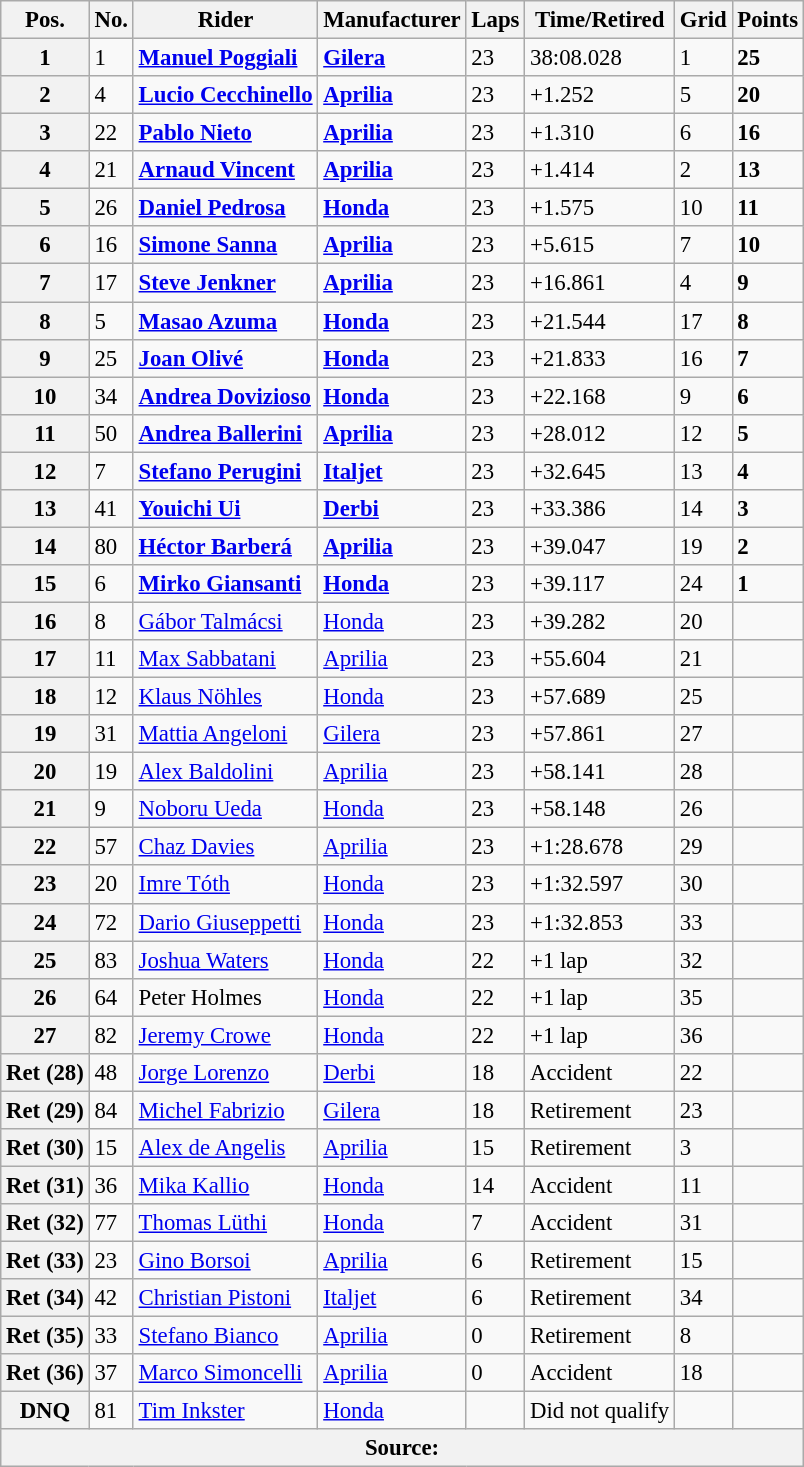<table class="wikitable" style="font-size: 95%;">
<tr>
<th>Pos.</th>
<th>No.</th>
<th>Rider</th>
<th>Manufacturer</th>
<th>Laps</th>
<th>Time/Retired</th>
<th>Grid</th>
<th>Points</th>
</tr>
<tr>
<th>1</th>
<td>1</td>
<td> <strong><a href='#'>Manuel Poggiali</a></strong></td>
<td><strong><a href='#'>Gilera</a></strong></td>
<td>23</td>
<td>38:08.028</td>
<td>1</td>
<td><strong>25</strong></td>
</tr>
<tr>
<th>2</th>
<td>4</td>
<td> <strong><a href='#'>Lucio Cecchinello</a></strong></td>
<td><strong><a href='#'>Aprilia</a></strong></td>
<td>23</td>
<td>+1.252</td>
<td>5</td>
<td><strong>20</strong></td>
</tr>
<tr>
<th>3</th>
<td>22</td>
<td> <strong><a href='#'>Pablo Nieto</a></strong></td>
<td><strong><a href='#'>Aprilia</a></strong></td>
<td>23</td>
<td>+1.310</td>
<td>6</td>
<td><strong>16</strong></td>
</tr>
<tr>
<th>4</th>
<td>21</td>
<td> <strong><a href='#'>Arnaud Vincent</a></strong></td>
<td><strong><a href='#'>Aprilia</a></strong></td>
<td>23</td>
<td>+1.414</td>
<td>2</td>
<td><strong>13</strong></td>
</tr>
<tr>
<th>5</th>
<td>26</td>
<td> <strong><a href='#'>Daniel Pedrosa</a></strong></td>
<td><strong><a href='#'>Honda</a></strong></td>
<td>23</td>
<td>+1.575</td>
<td>10</td>
<td><strong>11</strong></td>
</tr>
<tr>
<th>6</th>
<td>16</td>
<td> <strong><a href='#'>Simone Sanna</a></strong></td>
<td><strong><a href='#'>Aprilia</a></strong></td>
<td>23</td>
<td>+5.615</td>
<td>7</td>
<td><strong>10</strong></td>
</tr>
<tr>
<th>7</th>
<td>17</td>
<td> <strong><a href='#'>Steve Jenkner</a></strong></td>
<td><strong><a href='#'>Aprilia</a></strong></td>
<td>23</td>
<td>+16.861</td>
<td>4</td>
<td><strong>9</strong></td>
</tr>
<tr>
<th>8</th>
<td>5</td>
<td> <strong><a href='#'>Masao Azuma</a></strong></td>
<td><strong><a href='#'>Honda</a></strong></td>
<td>23</td>
<td>+21.544</td>
<td>17</td>
<td><strong>8</strong></td>
</tr>
<tr>
<th>9</th>
<td>25</td>
<td> <strong><a href='#'>Joan Olivé</a></strong></td>
<td><strong><a href='#'>Honda</a></strong></td>
<td>23</td>
<td>+21.833</td>
<td>16</td>
<td><strong>7</strong></td>
</tr>
<tr>
<th>10</th>
<td>34</td>
<td> <strong><a href='#'>Andrea Dovizioso</a></strong></td>
<td><strong><a href='#'>Honda</a></strong></td>
<td>23</td>
<td>+22.168</td>
<td>9</td>
<td><strong>6</strong></td>
</tr>
<tr>
<th>11</th>
<td>50</td>
<td> <strong><a href='#'>Andrea Ballerini</a></strong></td>
<td><strong><a href='#'>Aprilia</a></strong></td>
<td>23</td>
<td>+28.012</td>
<td>12</td>
<td><strong>5</strong></td>
</tr>
<tr>
<th>12</th>
<td>7</td>
<td> <strong><a href='#'>Stefano Perugini</a></strong></td>
<td><strong><a href='#'>Italjet</a></strong></td>
<td>23</td>
<td>+32.645</td>
<td>13</td>
<td><strong>4</strong></td>
</tr>
<tr>
<th>13</th>
<td>41</td>
<td> <strong><a href='#'>Youichi Ui</a></strong></td>
<td><strong><a href='#'>Derbi</a></strong></td>
<td>23</td>
<td>+33.386</td>
<td>14</td>
<td><strong>3</strong></td>
</tr>
<tr>
<th>14</th>
<td>80</td>
<td> <strong><a href='#'>Héctor Barberá</a></strong></td>
<td><strong><a href='#'>Aprilia</a></strong></td>
<td>23</td>
<td>+39.047</td>
<td>19</td>
<td><strong>2</strong></td>
</tr>
<tr>
<th>15</th>
<td>6</td>
<td> <strong><a href='#'>Mirko Giansanti</a></strong></td>
<td><strong><a href='#'>Honda</a></strong></td>
<td>23</td>
<td>+39.117</td>
<td>24</td>
<td><strong>1</strong></td>
</tr>
<tr>
<th>16</th>
<td>8</td>
<td> <a href='#'>Gábor Talmácsi</a></td>
<td><a href='#'>Honda</a></td>
<td>23</td>
<td>+39.282</td>
<td>20</td>
<td></td>
</tr>
<tr>
<th>17</th>
<td>11</td>
<td> <a href='#'>Max Sabbatani</a></td>
<td><a href='#'>Aprilia</a></td>
<td>23</td>
<td>+55.604</td>
<td>21</td>
<td></td>
</tr>
<tr>
<th>18</th>
<td>12</td>
<td> <a href='#'>Klaus Nöhles</a></td>
<td><a href='#'>Honda</a></td>
<td>23</td>
<td>+57.689</td>
<td>25</td>
<td></td>
</tr>
<tr>
<th>19</th>
<td>31</td>
<td> <a href='#'>Mattia Angeloni</a></td>
<td><a href='#'>Gilera</a></td>
<td>23</td>
<td>+57.861</td>
<td>27</td>
<td></td>
</tr>
<tr>
<th>20</th>
<td>19</td>
<td> <a href='#'>Alex Baldolini</a></td>
<td><a href='#'>Aprilia</a></td>
<td>23</td>
<td>+58.141</td>
<td>28</td>
<td></td>
</tr>
<tr>
<th>21</th>
<td>9</td>
<td> <a href='#'>Noboru Ueda</a></td>
<td><a href='#'>Honda</a></td>
<td>23</td>
<td>+58.148</td>
<td>26</td>
<td></td>
</tr>
<tr>
<th>22</th>
<td>57</td>
<td> <a href='#'>Chaz Davies</a></td>
<td><a href='#'>Aprilia</a></td>
<td>23</td>
<td>+1:28.678</td>
<td>29</td>
<td></td>
</tr>
<tr>
<th>23</th>
<td>20</td>
<td> <a href='#'>Imre Tóth</a></td>
<td><a href='#'>Honda</a></td>
<td>23</td>
<td>+1:32.597</td>
<td>30</td>
<td></td>
</tr>
<tr>
<th>24</th>
<td>72</td>
<td> <a href='#'>Dario Giuseppetti</a></td>
<td><a href='#'>Honda</a></td>
<td>23</td>
<td>+1:32.853</td>
<td>33</td>
<td></td>
</tr>
<tr>
<th>25</th>
<td>83</td>
<td> <a href='#'>Joshua Waters</a></td>
<td><a href='#'>Honda</a></td>
<td>22</td>
<td>+1 lap</td>
<td>32</td>
<td></td>
</tr>
<tr>
<th>26</th>
<td>64</td>
<td> Peter Holmes</td>
<td><a href='#'>Honda</a></td>
<td>22</td>
<td>+1 lap</td>
<td>35</td>
<td></td>
</tr>
<tr>
<th>27</th>
<td>82</td>
<td> <a href='#'>Jeremy Crowe</a></td>
<td><a href='#'>Honda</a></td>
<td>22</td>
<td>+1 lap</td>
<td>36</td>
<td></td>
</tr>
<tr>
<th>Ret (28)</th>
<td>48</td>
<td> <a href='#'>Jorge Lorenzo</a></td>
<td><a href='#'>Derbi</a></td>
<td>18</td>
<td>Accident</td>
<td>22</td>
<td></td>
</tr>
<tr>
<th>Ret (29)</th>
<td>84</td>
<td> <a href='#'>Michel Fabrizio</a></td>
<td><a href='#'>Gilera</a></td>
<td>18</td>
<td>Retirement</td>
<td>23</td>
<td></td>
</tr>
<tr>
<th>Ret (30)</th>
<td>15</td>
<td> <a href='#'>Alex de Angelis</a></td>
<td><a href='#'>Aprilia</a></td>
<td>15</td>
<td>Retirement</td>
<td>3</td>
<td></td>
</tr>
<tr>
<th>Ret (31)</th>
<td>36</td>
<td> <a href='#'>Mika Kallio</a></td>
<td><a href='#'>Honda</a></td>
<td>14</td>
<td>Accident</td>
<td>11</td>
<td></td>
</tr>
<tr>
<th>Ret (32)</th>
<td>77</td>
<td> <a href='#'>Thomas Lüthi</a></td>
<td><a href='#'>Honda</a></td>
<td>7</td>
<td>Accident</td>
<td>31</td>
<td></td>
</tr>
<tr>
<th>Ret (33)</th>
<td>23</td>
<td> <a href='#'>Gino Borsoi</a></td>
<td><a href='#'>Aprilia</a></td>
<td>6</td>
<td>Retirement</td>
<td>15</td>
<td></td>
</tr>
<tr>
<th>Ret (34)</th>
<td>42</td>
<td> <a href='#'>Christian Pistoni</a></td>
<td><a href='#'>Italjet</a></td>
<td>6</td>
<td>Retirement</td>
<td>34</td>
<td></td>
</tr>
<tr>
<th>Ret (35)</th>
<td>33</td>
<td> <a href='#'>Stefano Bianco</a></td>
<td><a href='#'>Aprilia</a></td>
<td>0</td>
<td>Retirement</td>
<td>8</td>
<td></td>
</tr>
<tr>
<th>Ret (36)</th>
<td>37</td>
<td> <a href='#'>Marco Simoncelli</a></td>
<td><a href='#'>Aprilia</a></td>
<td>0</td>
<td>Accident</td>
<td>18</td>
<td></td>
</tr>
<tr>
<th>DNQ</th>
<td>81</td>
<td> <a href='#'>Tim Inkster</a></td>
<td><a href='#'>Honda</a></td>
<td></td>
<td>Did not qualify</td>
<td></td>
<td></td>
</tr>
<tr>
<th colspan=8>Source:</th>
</tr>
</table>
